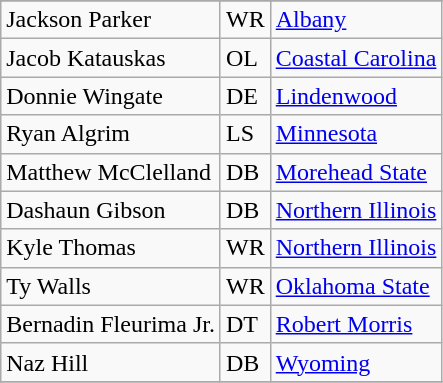<table class="wikitable">
<tr>
</tr>
<tr>
<td>Jackson Parker</td>
<td>WR</td>
<td><a href='#'>Albany</a></td>
</tr>
<tr>
<td>Jacob Katauskas</td>
<td>OL</td>
<td><a href='#'>Coastal Carolina</a></td>
</tr>
<tr>
<td>Donnie Wingate</td>
<td>DE</td>
<td><a href='#'>Lindenwood</a></td>
</tr>
<tr>
<td>Ryan Algrim</td>
<td>LS</td>
<td><a href='#'>Minnesota</a></td>
</tr>
<tr>
<td>Matthew McClelland</td>
<td>DB</td>
<td><a href='#'>Morehead State</a></td>
</tr>
<tr>
<td>Dashaun Gibson</td>
<td>DB</td>
<td><a href='#'>Northern Illinois</a></td>
</tr>
<tr>
<td>Kyle Thomas</td>
<td>WR</td>
<td><a href='#'>Northern Illinois</a></td>
</tr>
<tr>
<td>Ty Walls</td>
<td>WR</td>
<td><a href='#'>Oklahoma State</a></td>
</tr>
<tr>
<td>Bernadin Fleurima Jr.</td>
<td>DT</td>
<td><a href='#'>Robert Morris</a></td>
</tr>
<tr>
<td>Naz Hill</td>
<td>DB</td>
<td><a href='#'>Wyoming</a></td>
</tr>
<tr>
</tr>
</table>
